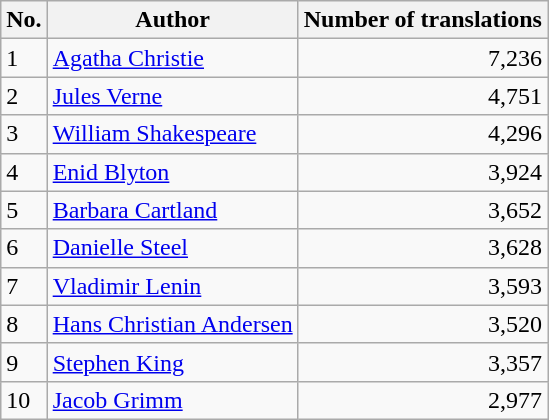<table class="wikitable">
<tr>
<th>No.</th>
<th>Author</th>
<th>Number of translations</th>
</tr>
<tr>
<td>1</td>
<td><a href='#'>Agatha Christie</a></td>
<td style="text-align: right;">7,236</td>
</tr>
<tr>
<td>2</td>
<td><a href='#'>Jules Verne</a></td>
<td style="text-align: right;">4,751</td>
</tr>
<tr>
<td>3</td>
<td><a href='#'>William Shakespeare</a></td>
<td style="text-align: right;">4,296</td>
</tr>
<tr>
<td>4</td>
<td><a href='#'>Enid Blyton</a></td>
<td style="text-align: right;">3,924</td>
</tr>
<tr>
<td>5</td>
<td><a href='#'>Barbara Cartland</a></td>
<td style="text-align: right;">3,652</td>
</tr>
<tr>
<td>6</td>
<td><a href='#'>Danielle Steel</a></td>
<td style="text-align: right;">3,628</td>
</tr>
<tr>
<td>7</td>
<td><a href='#'>Vladimir Lenin</a></td>
<td style="text-align: right;">3,593</td>
</tr>
<tr>
<td>8</td>
<td><a href='#'>Hans Christian Andersen</a></td>
<td style="text-align: right;">3,520</td>
</tr>
<tr>
<td>9</td>
<td><a href='#'>Stephen King</a></td>
<td style="text-align: right;">3,357</td>
</tr>
<tr>
<td>10</td>
<td><a href='#'>Jacob Grimm</a></td>
<td style="text-align: right;">2,977</td>
</tr>
</table>
